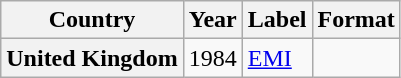<table class="wikitable plainrowheaders">
<tr>
<th scope="col">Country</th>
<th scope="col">Year</th>
<th scope="col">Label</th>
<th scope="col">Format</th>
</tr>
<tr>
<th scope="row">United Kingdom</th>
<td>1984</td>
<td><a href='#'>EMI</a></td>
<td></td>
</tr>
</table>
